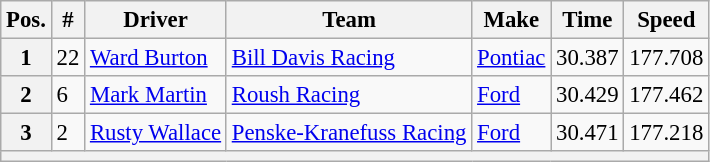<table class="wikitable" style="font-size:95%">
<tr>
<th>Pos.</th>
<th>#</th>
<th>Driver</th>
<th>Team</th>
<th>Make</th>
<th>Time</th>
<th>Speed</th>
</tr>
<tr>
<th>1</th>
<td>22</td>
<td><a href='#'>Ward Burton</a></td>
<td><a href='#'>Bill Davis Racing</a></td>
<td><a href='#'>Pontiac</a></td>
<td>30.387</td>
<td>177.708</td>
</tr>
<tr>
<th>2</th>
<td>6</td>
<td><a href='#'>Mark Martin</a></td>
<td><a href='#'>Roush Racing</a></td>
<td><a href='#'>Ford</a></td>
<td>30.429</td>
<td>177.462</td>
</tr>
<tr>
<th>3</th>
<td>2</td>
<td><a href='#'>Rusty Wallace</a></td>
<td><a href='#'>Penske-Kranefuss Racing</a></td>
<td><a href='#'>Ford</a></td>
<td>30.471</td>
<td>177.218</td>
</tr>
<tr>
<th colspan="7"></th>
</tr>
</table>
